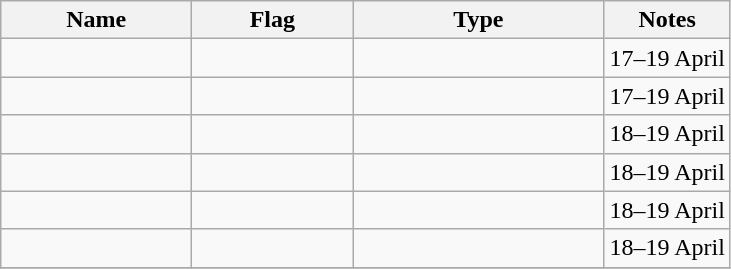<table class="wikitable sortable">
<tr>
<th scope="col" width="120px">Name</th>
<th scope="col" width="100px">Flag</th>
<th scope="col" width="160px">Type</th>
<th>Notes</th>
</tr>
<tr>
<td align="left"></td>
<td align="left"></td>
<td align="left"></td>
<td align="left">17–19 April</td>
</tr>
<tr>
<td align="left"></td>
<td align="left"></td>
<td align="left"></td>
<td align="left">17–19 April</td>
</tr>
<tr>
<td align="left"></td>
<td align="left"></td>
<td align="left"></td>
<td align="left">18–19 April</td>
</tr>
<tr>
<td align="left"></td>
<td align="left"></td>
<td align="left"></td>
<td align="left">18–19 April</td>
</tr>
<tr>
<td align="left"></td>
<td align="left"></td>
<td align="left"></td>
<td align="left">18–19 April</td>
</tr>
<tr>
<td align="left"></td>
<td align="left"></td>
<td align="left"></td>
<td align="left">18–19 April</td>
</tr>
<tr>
</tr>
</table>
